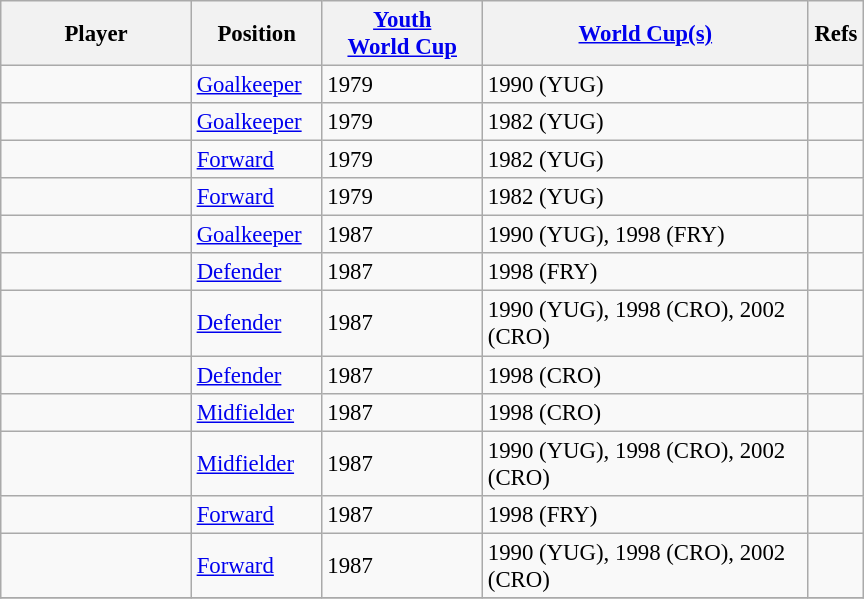<table class="wikitable sortable" style="text-align: left; font-size: 95%;">
<tr>
<th width=120px>Player</th>
<th width=80px>Position</th>
<th width=100px><a href='#'>Youth<br> World Cup</a></th>
<th width=210px><a href='#'>World Cup(s)</a></th>
<th class="unsortable" width=30px>Refs</th>
</tr>
<tr>
<td style="text-align: left;"></td>
<td><a href='#'>Goalkeeper</a></td>
<td>1979</td>
<td>1990 (YUG)</td>
<td style="text-align: center;"></td>
</tr>
<tr>
<td style="text-align: left;"></td>
<td><a href='#'>Goalkeeper</a></td>
<td>1979</td>
<td>1982 (YUG)</td>
<td style="text-align: center;"></td>
</tr>
<tr>
<td style="text-align: left;"></td>
<td><a href='#'>Forward</a></td>
<td>1979</td>
<td>1982 (YUG)</td>
<td style="text-align: center;"></td>
</tr>
<tr>
<td style="text-align: left;"></td>
<td><a href='#'>Forward</a></td>
<td>1979</td>
<td>1982 (YUG)</td>
<td style="text-align: center;"></td>
</tr>
<tr>
<td style="text-align: left;"></td>
<td><a href='#'>Goalkeeper</a></td>
<td>1987</td>
<td>1990 (YUG), 1998 (FRY)</td>
<td style="text-align: center;"></td>
</tr>
<tr>
<td style="text-align: left;"></td>
<td><a href='#'>Defender</a></td>
<td>1987</td>
<td>1998 (FRY)</td>
<td style="text-align: center;"></td>
</tr>
<tr>
<td style="text-align: left;"></td>
<td><a href='#'>Defender</a></td>
<td>1987</td>
<td>1990 (YUG), 1998 (CRO), 2002 (CRO)</td>
<td style="text-align: center;"></td>
</tr>
<tr>
<td style="text-align: left;"></td>
<td><a href='#'>Defender</a></td>
<td>1987</td>
<td>1998 (CRO)</td>
<td style="text-align: center;"></td>
</tr>
<tr>
<td style="text-align: left;"></td>
<td><a href='#'>Midfielder</a></td>
<td>1987</td>
<td>1998 (CRO)</td>
<td style="text-align: center;"></td>
</tr>
<tr>
<td style="text-align: left;"></td>
<td><a href='#'>Midfielder</a></td>
<td>1987</td>
<td>1990 (YUG), 1998 (CRO), 2002 (CRO)</td>
<td style="text-align: center;"></td>
</tr>
<tr>
<td style="text-align: left;"></td>
<td><a href='#'>Forward</a></td>
<td>1987</td>
<td>1998 (FRY)</td>
<td style="text-align: center;"></td>
</tr>
<tr>
<td style="text-align: left;"></td>
<td><a href='#'>Forward</a></td>
<td>1987</td>
<td>1990 (YUG), 1998 (CRO), 2002 (CRO)</td>
<td style="text-align: center;"></td>
</tr>
<tr>
</tr>
</table>
